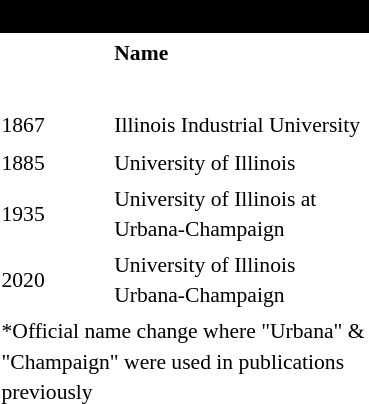<table class="toccolours"  style="float:right; margin-left:1em; font-size:90%; line-height:1.4em; width:250px;" id="Name History">
<tr>
<th colspan="2" style="text-align: center; background:#000000"><span><strong>University names</strong></span></th>
</tr>
<tr>
<td style="width:30%;"></td>
<td style="width:70%;"><strong>Name</strong></td>
</tr>
<tr>
<td colspan="2" center;><br></td>
</tr>
<tr>
<td>1867</td>
<td>Illinois Industrial University</td>
</tr>
<tr>
<td>1885</td>
<td>University of Illinois</td>
</tr>
<tr>
<td>1935</td>
<td>University of Illinois at Urbana-Champaign</td>
</tr>
<tr>
<td>2020</td>
<td>University of Illinois Urbana-Champaign</td>
</tr>
<tr>
<td colspan=2>*Official name change where "Urbana" & "Champaign" were used in publications previously </td>
</tr>
</table>
